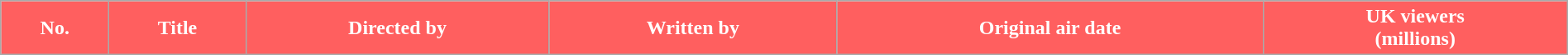<table class="wikitable plainrowheaders" style="width:100%;">
<tr style="color:#fff;">
<th style="background:#FF5F5F;">No.</th>
<th style="background:#FF5F5F;">Title</th>
<th style="background:#FF5F5F;">Directed by</th>
<th style="background:#FF5F5F;">Written by</th>
<th style="background:#FF5F5F;">Original air date</th>
<th style="background:#FF5F5F;">UK viewers<br>(millions)<br>


</th>
</tr>
</table>
